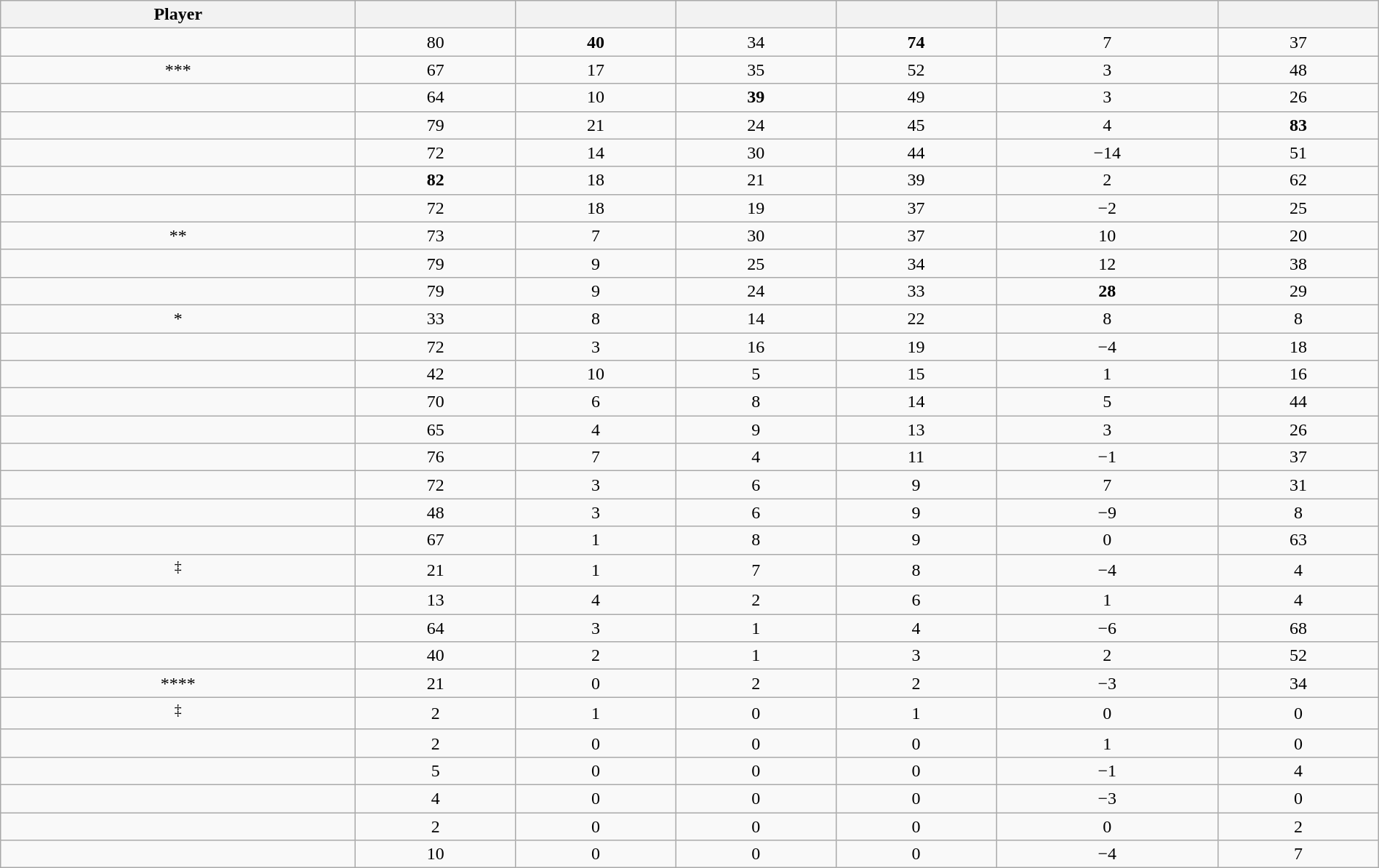<table class="wikitable sortable" style="width:100%; text-align:center;">
<tr>
<th>Player</th>
<th></th>
<th></th>
<th></th>
<th></th>
<th data-sort-type="number"></th>
<th></th>
</tr>
<tr>
<td></td>
<td>80</td>
<td><strong>40</strong></td>
<td>34</td>
<td><strong>74</strong></td>
<td>7</td>
<td>37</td>
</tr>
<tr>
<td> ***</td>
<td>67</td>
<td>17</td>
<td>35</td>
<td>52</td>
<td>3</td>
<td>48</td>
</tr>
<tr>
<td></td>
<td>64</td>
<td>10</td>
<td><strong>39</strong></td>
<td>49</td>
<td>3</td>
<td>26</td>
</tr>
<tr>
<td></td>
<td>79</td>
<td>21</td>
<td>24</td>
<td>45</td>
<td>4</td>
<td><strong>83</strong></td>
</tr>
<tr>
<td></td>
<td>72</td>
<td>14</td>
<td>30</td>
<td>44</td>
<td>−14</td>
<td>51</td>
</tr>
<tr>
<td></td>
<td><strong>82</strong></td>
<td>18</td>
<td>21</td>
<td>39</td>
<td>2</td>
<td>62</td>
</tr>
<tr>
<td></td>
<td>72</td>
<td>18</td>
<td>19</td>
<td>37</td>
<td>−2</td>
<td>25</td>
</tr>
<tr>
<td> **</td>
<td>73</td>
<td>7</td>
<td>30</td>
<td>37</td>
<td>10</td>
<td>20</td>
</tr>
<tr>
<td></td>
<td>79</td>
<td>9</td>
<td>25</td>
<td>34</td>
<td>12</td>
<td>38</td>
</tr>
<tr>
<td></td>
<td>79</td>
<td>9</td>
<td>24</td>
<td>33</td>
<td><strong>28</strong></td>
<td>29</td>
</tr>
<tr>
<td> *</td>
<td>33</td>
<td>8</td>
<td>14</td>
<td>22</td>
<td>8</td>
<td>8</td>
</tr>
<tr>
<td></td>
<td>72</td>
<td>3</td>
<td>16</td>
<td>19</td>
<td>−4</td>
<td>18</td>
</tr>
<tr>
<td></td>
<td>42</td>
<td>10</td>
<td>5</td>
<td>15</td>
<td>1</td>
<td>16</td>
</tr>
<tr>
<td></td>
<td>70</td>
<td>6</td>
<td>8</td>
<td>14</td>
<td>5</td>
<td>44</td>
</tr>
<tr>
<td></td>
<td>65</td>
<td>4</td>
<td>9</td>
<td>13</td>
<td>3</td>
<td>26</td>
</tr>
<tr>
<td></td>
<td>76</td>
<td>7</td>
<td>4</td>
<td>11</td>
<td>−1</td>
<td>37</td>
</tr>
<tr>
<td></td>
<td>72</td>
<td>3</td>
<td>6</td>
<td>9</td>
<td>7</td>
<td>31</td>
</tr>
<tr>
<td></td>
<td>48</td>
<td>3</td>
<td>6</td>
<td>9</td>
<td>−9</td>
<td>8</td>
</tr>
<tr>
<td></td>
<td>67</td>
<td>1</td>
<td>8</td>
<td>9</td>
<td>0</td>
<td>63</td>
</tr>
<tr>
<td><sup>‡</sup></td>
<td>21</td>
<td>1</td>
<td>7</td>
<td>8</td>
<td>−4</td>
<td>4</td>
</tr>
<tr>
<td></td>
<td>13</td>
<td>4</td>
<td>2</td>
<td>6</td>
<td>1</td>
<td>4</td>
</tr>
<tr>
<td></td>
<td>64</td>
<td>3</td>
<td>1</td>
<td>4</td>
<td>−6</td>
<td>68</td>
</tr>
<tr>
<td></td>
<td>40</td>
<td>2</td>
<td>1</td>
<td>3</td>
<td>2</td>
<td>52</td>
</tr>
<tr>
<td> ****</td>
<td>21</td>
<td>0</td>
<td>2</td>
<td>2</td>
<td>−3</td>
<td>34</td>
</tr>
<tr>
<td><sup>‡</sup></td>
<td>2</td>
<td>1</td>
<td>0</td>
<td>1</td>
<td>0</td>
<td>0</td>
</tr>
<tr>
<td></td>
<td>2</td>
<td>0</td>
<td>0</td>
<td>0</td>
<td>1</td>
<td>0</td>
</tr>
<tr>
<td></td>
<td>5</td>
<td>0</td>
<td>0</td>
<td>0</td>
<td>−1</td>
<td>4</td>
</tr>
<tr>
<td></td>
<td>4</td>
<td>0</td>
<td>0</td>
<td>0</td>
<td>−3</td>
<td>0</td>
</tr>
<tr>
<td></td>
<td>2</td>
<td>0</td>
<td>0</td>
<td>0</td>
<td>0</td>
<td>2</td>
</tr>
<tr>
<td></td>
<td>10</td>
<td>0</td>
<td>0</td>
<td>0</td>
<td>−4</td>
<td>7</td>
</tr>
</table>
